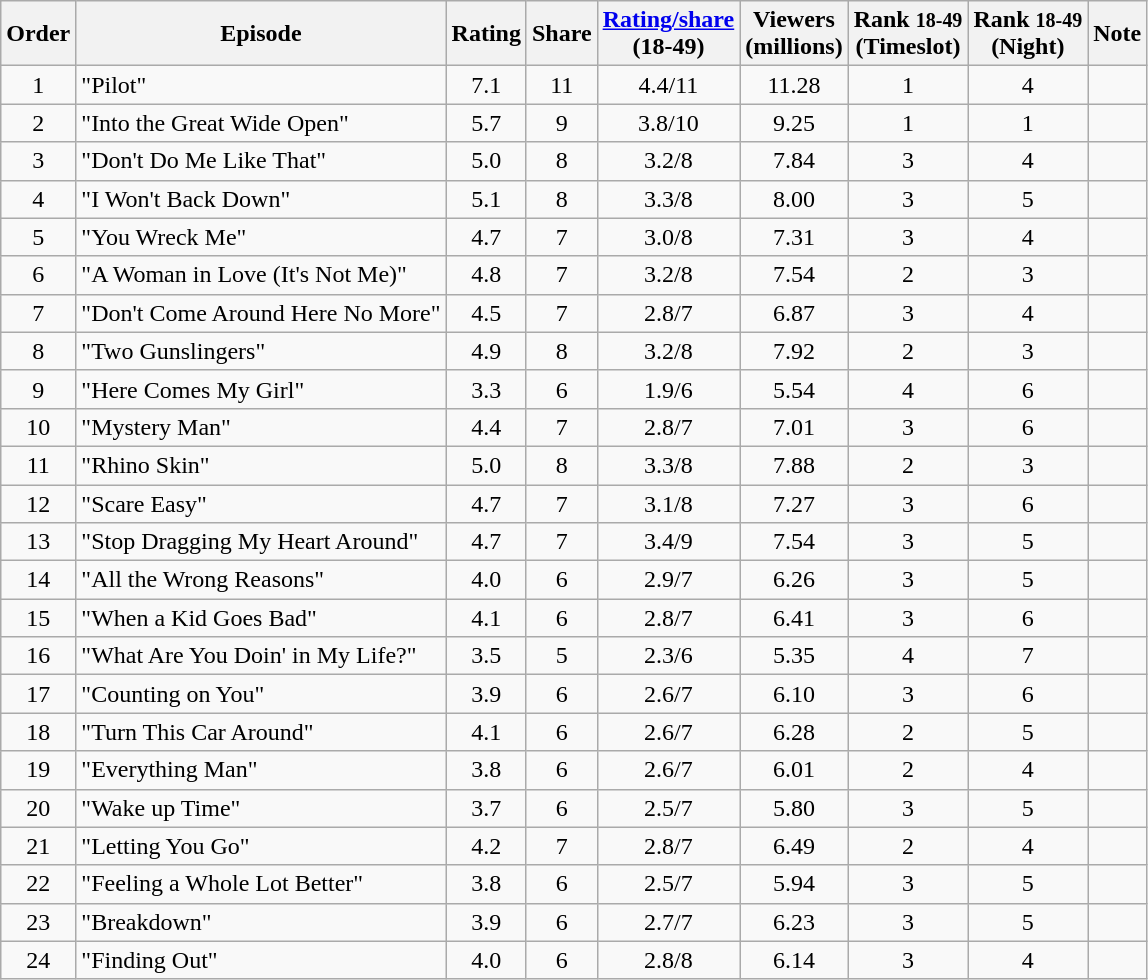<table class="wikitable sortable" style="text-align:center">
<tr>
<th>Order</th>
<th>Episode</th>
<th>Rating</th>
<th>Share</th>
<th><a href='#'>Rating/share</a><br>(18-49)</th>
<th>Viewers<br>(millions)</th>
<th>Rank <small>18-49</small><br>(Timeslot)</th>
<th>Rank <small>18-49</small><br>(Night)</th>
<th>Note</th>
</tr>
<tr>
<td>1</td>
<td style="text-align: left">"Pilot"</td>
<td>7.1</td>
<td>11</td>
<td>4.4/11</td>
<td>11.28</td>
<td>1</td>
<td>4</td>
<td></td>
</tr>
<tr>
<td>2</td>
<td style="text-align: left">"Into the Great Wide Open"</td>
<td>5.7</td>
<td>9</td>
<td>3.8/10</td>
<td>9.25</td>
<td>1</td>
<td>1</td>
<td></td>
</tr>
<tr>
<td>3</td>
<td style="text-align: left">"Don't Do Me Like That"</td>
<td>5.0</td>
<td>8</td>
<td>3.2/8</td>
<td>7.84</td>
<td>3</td>
<td>4</td>
<td></td>
</tr>
<tr>
<td>4</td>
<td style="text-align: left">"I Won't Back Down"</td>
<td>5.1</td>
<td>8</td>
<td>3.3/8</td>
<td>8.00</td>
<td>3</td>
<td>5</td>
<td></td>
</tr>
<tr>
<td>5</td>
<td style="text-align: left">"You Wreck Me"</td>
<td>4.7</td>
<td>7</td>
<td>3.0/8</td>
<td>7.31</td>
<td>3</td>
<td>4</td>
<td></td>
</tr>
<tr>
<td>6</td>
<td style="text-align: left">"A Woman in Love (It's Not Me)"</td>
<td>4.8</td>
<td>7</td>
<td>3.2/8</td>
<td>7.54</td>
<td>2</td>
<td>3</td>
<td></td>
</tr>
<tr>
<td>7</td>
<td style="text-align: left">"Don't Come Around Here No More"</td>
<td>4.5</td>
<td>7</td>
<td>2.8/7</td>
<td>6.87</td>
<td>3</td>
<td>4</td>
<td></td>
</tr>
<tr>
<td>8</td>
<td style="text-align: left">"Two Gunslingers"</td>
<td>4.9</td>
<td>8</td>
<td>3.2/8</td>
<td>7.92</td>
<td>2</td>
<td>3</td>
<td></td>
</tr>
<tr>
<td>9</td>
<td style="text-align: left">"Here Comes My Girl"</td>
<td>3.3</td>
<td>6</td>
<td>1.9/6</td>
<td>5.54</td>
<td>4</td>
<td>6</td>
<td></td>
</tr>
<tr>
<td>10</td>
<td style="text-align: left">"Mystery Man"</td>
<td>4.4</td>
<td>7</td>
<td>2.8/7</td>
<td>7.01</td>
<td>3</td>
<td>6</td>
<td></td>
</tr>
<tr>
<td>11</td>
<td style="text-align: left">"Rhino Skin"</td>
<td>5.0</td>
<td>8</td>
<td>3.3/8</td>
<td>7.88</td>
<td>2</td>
<td>3</td>
<td></td>
</tr>
<tr>
<td>12</td>
<td style="text-align: left">"Scare Easy"</td>
<td>4.7</td>
<td>7</td>
<td>3.1/8</td>
<td>7.27</td>
<td>3</td>
<td>6</td>
<td></td>
</tr>
<tr>
<td>13</td>
<td style="text-align: left">"Stop Dragging My Heart Around"</td>
<td>4.7</td>
<td>7</td>
<td>3.4/9</td>
<td>7.54</td>
<td>3</td>
<td>5</td>
<td></td>
</tr>
<tr>
<td>14</td>
<td style="text-align: left">"All the Wrong Reasons"</td>
<td>4.0</td>
<td>6</td>
<td>2.9/7</td>
<td>6.26</td>
<td>3</td>
<td>5</td>
<td></td>
</tr>
<tr>
<td>15</td>
<td style="text-align: left">"When a Kid Goes Bad"</td>
<td>4.1</td>
<td>6</td>
<td>2.8/7</td>
<td>6.41</td>
<td>3</td>
<td>6</td>
<td></td>
</tr>
<tr>
<td>16</td>
<td style="text-align: left">"What Are You Doin' in My Life?"</td>
<td>3.5</td>
<td>5</td>
<td>2.3/6</td>
<td>5.35</td>
<td>4</td>
<td>7</td>
<td></td>
</tr>
<tr>
<td>17</td>
<td style="text-align: left">"Counting on You"</td>
<td>3.9</td>
<td>6</td>
<td>2.6/7</td>
<td>6.10</td>
<td>3</td>
<td>6</td>
<td></td>
</tr>
<tr>
<td>18</td>
<td style="text-align: left">"Turn This Car Around"</td>
<td>4.1</td>
<td>6</td>
<td>2.6/7</td>
<td>6.28</td>
<td>2</td>
<td>5</td>
<td></td>
</tr>
<tr>
<td>19</td>
<td style="text-align: left">"Everything Man"</td>
<td>3.8</td>
<td>6</td>
<td>2.6/7</td>
<td>6.01</td>
<td>2</td>
<td>4</td>
<td></td>
</tr>
<tr>
<td>20</td>
<td style="text-align: left">"Wake up Time"</td>
<td>3.7</td>
<td>6</td>
<td>2.5/7</td>
<td>5.80</td>
<td>3</td>
<td>5</td>
<td></td>
</tr>
<tr>
<td>21</td>
<td style="text-align: left">"Letting You Go"</td>
<td>4.2</td>
<td>7</td>
<td>2.8/7</td>
<td>6.49</td>
<td>2</td>
<td>4</td>
<td></td>
</tr>
<tr>
<td>22</td>
<td style="text-align: left">"Feeling a Whole Lot Better"</td>
<td>3.8</td>
<td>6</td>
<td>2.5/7</td>
<td>5.94</td>
<td>3</td>
<td>5</td>
<td></td>
</tr>
<tr>
<td>23</td>
<td style="text-align: left">"Breakdown"</td>
<td>3.9</td>
<td>6</td>
<td>2.7/7</td>
<td>6.23</td>
<td>3</td>
<td>5</td>
<td></td>
</tr>
<tr>
<td>24</td>
<td style="text-align: left">"Finding Out"</td>
<td>4.0</td>
<td>6</td>
<td>2.8/8</td>
<td>6.14</td>
<td>3</td>
<td>4</td>
<td></td>
</tr>
</table>
